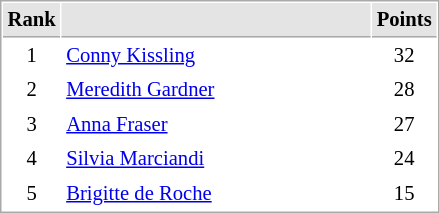<table cellspacing="1" cellpadding="3" style="border:1px solid #AAAAAA;font-size:86%">
<tr bgcolor="#E4E4E4">
<th style="border-bottom:1px solid #AAAAAA" width=10>Rank</th>
<th style="border-bottom:1px solid #AAAAAA" width=200></th>
<th style="border-bottom:1px solid #AAAAAA" width=20>Points</th>
</tr>
<tr>
<td align="center">1</td>
<td> <a href='#'>Conny Kissling</a></td>
<td align=center>32</td>
</tr>
<tr>
<td align="center">2</td>
<td> <a href='#'>Meredith Gardner</a></td>
<td align=center>28</td>
</tr>
<tr>
<td align="center">3</td>
<td> <a href='#'>Anna Fraser</a></td>
<td align=center>27</td>
</tr>
<tr>
<td align="center">4</td>
<td> <a href='#'>Silvia Marciandi</a></td>
<td align=center>24</td>
</tr>
<tr>
<td align="center">5</td>
<td> <a href='#'>Brigitte de Roche</a></td>
<td align=center>15</td>
</tr>
</table>
